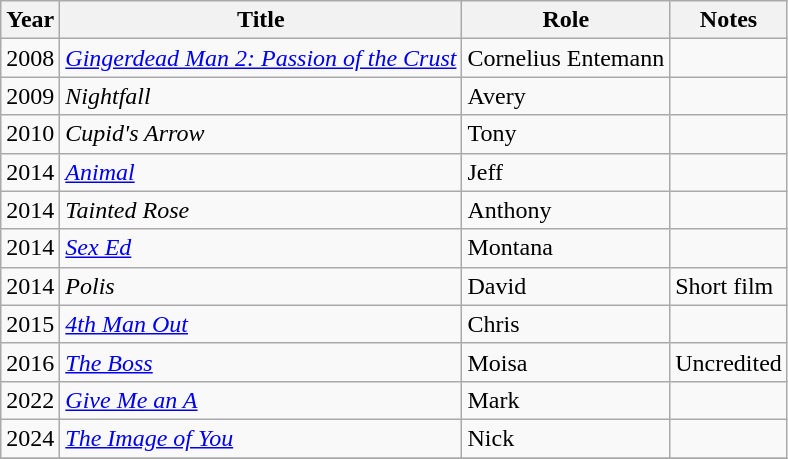<table class="wikitable sortable">
<tr>
<th>Year</th>
<th>Title</th>
<th>Role</th>
<th class="unsortable">Notes</th>
</tr>
<tr>
<td>2008</td>
<td><em><a href='#'>Gingerdead Man 2: Passion of the Crust</a></em></td>
<td>Cornelius Entemann</td>
<td></td>
</tr>
<tr>
<td>2009</td>
<td><em>Nightfall</em></td>
<td>Avery</td>
<td></td>
</tr>
<tr>
<td>2010</td>
<td><em>Cupid's Arrow</em></td>
<td>Tony</td>
<td></td>
</tr>
<tr>
<td>2014</td>
<td><em><a href='#'>Animal</a></em></td>
<td>Jeff</td>
<td></td>
</tr>
<tr>
<td>2014</td>
<td><em>Tainted Rose</em></td>
<td>Anthony</td>
<td></td>
</tr>
<tr>
<td>2014</td>
<td><em><a href='#'>Sex Ed</a></em></td>
<td>Montana</td>
<td></td>
</tr>
<tr>
<td>2014</td>
<td><em>Polis</em></td>
<td>David</td>
<td>Short film</td>
</tr>
<tr>
<td>2015</td>
<td><em><a href='#'>4th Man Out</a></em></td>
<td>Chris</td>
<td></td>
</tr>
<tr>
<td>2016</td>
<td><em><a href='#'>The Boss</a></em></td>
<td>Moisa</td>
<td>Uncredited</td>
</tr>
<tr>
<td>2022</td>
<td><em><a href='#'>Give Me an A</a></em></td>
<td>Mark</td>
<td></td>
</tr>
<tr>
<td>2024</td>
<td><em><a href='#'>The Image of You</a></em></td>
<td>Nick</td>
<td></td>
</tr>
<tr>
</tr>
</table>
